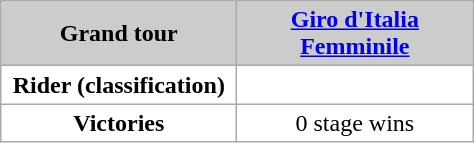<table class="wikitable" style="background-color:#ffffff; text-align:center;">
<tr ---->
<th scope="row" style="background-color:#CCCCCC; text-align:center; width:150px;">Grand tour</th>
<th scope="col" style="background-color:#CCCCCC; width:150px;"><a href='#'>Giro d'Italia Femminile</a></th>
</tr>
<tr>
<th scope="row" style="background-color:#ffffff; text-align:center;">Rider (classification)</th>
<td></td>
</tr>
<tr>
<th scope="row" style="background-color:#ffffff; text-align:center;">Victories</th>
<td>0 stage wins</td>
</tr>
</table>
